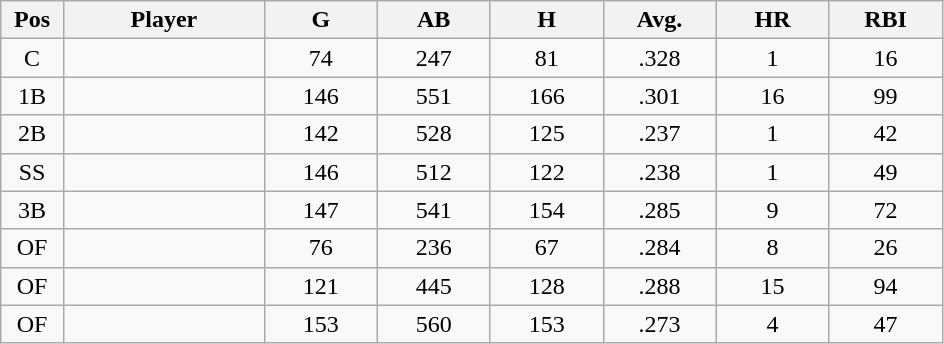<table class="wikitable sortable">
<tr>
<th bgcolor="#DDDDFF" width="5%">Pos</th>
<th bgcolor="#DDDDFF" width="16%">Player</th>
<th bgcolor="#DDDDFF" width="9%">G</th>
<th bgcolor="#DDDDFF" width="9%">AB</th>
<th bgcolor="#DDDDFF" width="9%">H</th>
<th bgcolor="#DDDDFF" width="9%">Avg.</th>
<th bgcolor="#DDDDFF" width="9%">HR</th>
<th bgcolor="#DDDDFF" width="9%">RBI</th>
</tr>
<tr align="center">
<td>C</td>
<td></td>
<td>74</td>
<td>247</td>
<td>81</td>
<td>.328</td>
<td>1</td>
<td>16</td>
</tr>
<tr align="center">
<td>1B</td>
<td></td>
<td>146</td>
<td>551</td>
<td>166</td>
<td>.301</td>
<td>16</td>
<td>99</td>
</tr>
<tr align="center">
<td>2B</td>
<td></td>
<td>142</td>
<td>528</td>
<td>125</td>
<td>.237</td>
<td>1</td>
<td>42</td>
</tr>
<tr align="center">
<td>SS</td>
<td></td>
<td>146</td>
<td>512</td>
<td>122</td>
<td>.238</td>
<td>1</td>
<td>49</td>
</tr>
<tr align="center">
<td>3B</td>
<td></td>
<td>147</td>
<td>541</td>
<td>154</td>
<td>.285</td>
<td>9</td>
<td>72</td>
</tr>
<tr align="center">
<td>OF</td>
<td></td>
<td>76</td>
<td>236</td>
<td>67</td>
<td>.284</td>
<td>8</td>
<td>26</td>
</tr>
<tr align="center">
<td>OF</td>
<td></td>
<td>121</td>
<td>445</td>
<td>128</td>
<td>.288</td>
<td>15</td>
<td>94</td>
</tr>
<tr align="center">
<td>OF</td>
<td></td>
<td>153</td>
<td>560</td>
<td>153</td>
<td>.273</td>
<td>4</td>
<td>47</td>
</tr>
</table>
